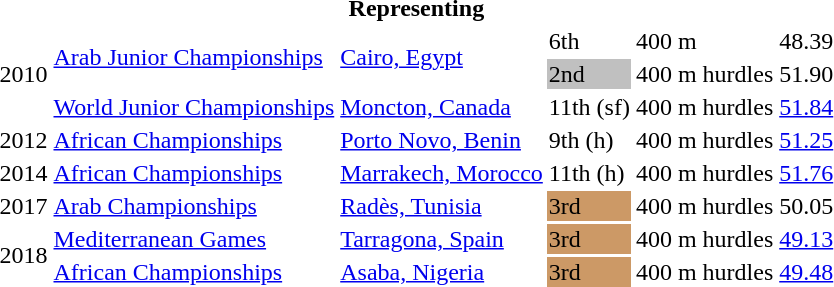<table>
<tr>
<th colspan="6">Representing </th>
</tr>
<tr>
<td rowspan=3>2010</td>
<td rowspan=2><a href='#'>Arab Junior Championships</a></td>
<td rowspan=2><a href='#'>Cairo, Egypt</a></td>
<td>6th</td>
<td>400 m</td>
<td>48.39</td>
</tr>
<tr>
<td bgcolor=silver>2nd</td>
<td>400 m hurdles</td>
<td>51.90</td>
</tr>
<tr>
<td><a href='#'>World Junior Championships</a></td>
<td><a href='#'>Moncton, Canada</a></td>
<td>11th (sf)</td>
<td>400 m hurdles</td>
<td><a href='#'>51.84</a></td>
</tr>
<tr>
<td>2012</td>
<td><a href='#'>African Championships</a></td>
<td><a href='#'>Porto Novo, Benin</a></td>
<td>9th (h)</td>
<td>400 m hurdles</td>
<td><a href='#'>51.25</a></td>
</tr>
<tr>
<td>2014</td>
<td><a href='#'>African Championships</a></td>
<td><a href='#'>Marrakech, Morocco</a></td>
<td>11th (h)</td>
<td>400 m hurdles</td>
<td><a href='#'>51.76</a></td>
</tr>
<tr>
<td>2017</td>
<td><a href='#'>Arab Championships</a></td>
<td><a href='#'>Radès, Tunisia</a></td>
<td bgcolor=cc9966>3rd</td>
<td>400 m hurdles</td>
<td>50.05</td>
</tr>
<tr>
<td rowspan=2>2018</td>
<td><a href='#'>Mediterranean Games</a></td>
<td><a href='#'>Tarragona, Spain</a></td>
<td bgcolor=cc9966>3rd</td>
<td>400 m hurdles</td>
<td><a href='#'>49.13</a></td>
</tr>
<tr>
<td><a href='#'>African Championships</a></td>
<td><a href='#'>Asaba, Nigeria</a></td>
<td bgcolor=cc9966>3rd</td>
<td>400 m hurdles</td>
<td><a href='#'>49.48</a></td>
</tr>
</table>
